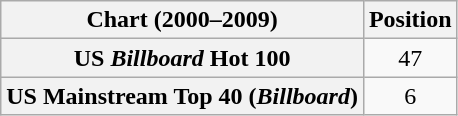<table class="wikitable plainrowheaders sortable" style="text-align:center">
<tr>
<th scope="col">Chart (2000–2009)</th>
<th scope="col">Position</th>
</tr>
<tr>
<th scope="row">US <em>Billboard</em> Hot 100</th>
<td>47</td>
</tr>
<tr>
<th scope="row">US Mainstream Top 40 (<em>Billboard</em>)</th>
<td>6</td>
</tr>
</table>
